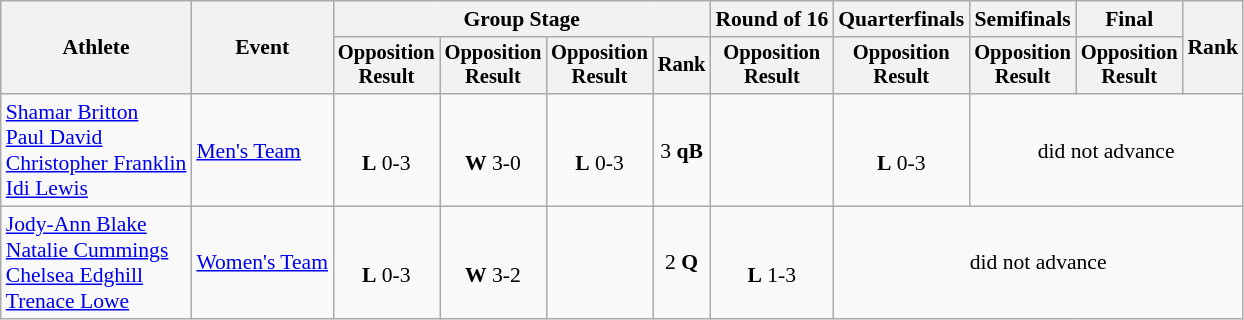<table class="wikitable" style="font-size:90%">
<tr>
<th rowspan=2>Athlete</th>
<th rowspan=2>Event</th>
<th colspan=4>Group Stage</th>
<th>Round of 16</th>
<th>Quarterfinals</th>
<th>Semifinals</th>
<th>Final</th>
<th rowspan=2>Rank</th>
</tr>
<tr style="font-size:95%">
<th>Opposition<br>Result</th>
<th>Opposition<br>Result</th>
<th>Opposition<br>Result</th>
<th>Rank</th>
<th>Opposition<br>Result</th>
<th>Opposition<br>Result</th>
<th>Opposition<br>Result</th>
<th>Opposition<br>Result</th>
</tr>
<tr align=center>
<td align=left><a href='#'>Shamar Britton</a><br><a href='#'>Paul David</a><br><a href='#'>Christopher Franklin</a><br><a href='#'>Idi Lewis</a></td>
<td align=left><a href='#'>Men's Team</a></td>
<td><br><strong>L</strong> 0-3</td>
<td><br><strong>W</strong> 3-0</td>
<td><br><strong>L</strong> 0-3</td>
<td>3 <strong>qB</strong></td>
<td></td>
<td><br><strong>L</strong> 0-3</td>
<td colspan=3>did not advance</td>
</tr>
<tr align=center>
<td align=left><a href='#'>Jody-Ann Blake</a><br><a href='#'>Natalie Cummings</a><br><a href='#'>Chelsea Edghill</a><br><a href='#'>Trenace Lowe</a></td>
<td align=left><a href='#'>Women's Team</a></td>
<td><br><strong>L</strong> 0-3</td>
<td><br><strong>W</strong> 3-2</td>
<td></td>
<td>2 <strong>Q</strong></td>
<td><br><strong>L</strong> 1-3</td>
<td colspan=4>did not advance</td>
</tr>
</table>
